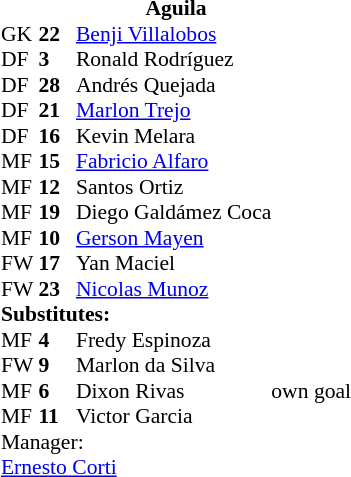<table style="font-size: 90%" cellspacing="0" cellpadding="0" align=center>
<tr>
<td colspan="5" style="padding-top: 0.6em; text-align:center"><strong>Aguila</strong></td>
</tr>
<tr>
<th width="25"></th>
<th width="25"></th>
</tr>
<tr>
<td>GK</td>
<td><strong>22</strong></td>
<td> <a href='#'>Benji Villalobos</a></td>
</tr>
<tr>
<td>DF</td>
<td><strong>3</strong></td>
<td> Ronald Rodríguez</td>
</tr>
<tr>
<td>DF</td>
<td><strong>28</strong></td>
<td> Andrés Quejada</td>
</tr>
<tr>
<td>DF</td>
<td><strong>21</strong></td>
<td> <a href='#'>Marlon Trejo</a></td>
<td></td>
</tr>
<tr>
<td>DF</td>
<td><strong>16</strong></td>
<td> Kevin Melara</td>
</tr>
<tr>
<td>MF</td>
<td><strong>15</strong></td>
<td> <a href='#'>Fabricio Alfaro</a></td>
<td></td>
</tr>
<tr>
<td>MF</td>
<td><strong>12</strong></td>
<td> Santos Ortiz</td>
</tr>
<tr>
<td>MF</td>
<td><strong>19</strong></td>
<td> Diego Galdámez Coca</td>
<td></td>
</tr>
<tr>
<td>MF</td>
<td><strong>10</strong></td>
<td> <a href='#'>Gerson Mayen</a></td>
</tr>
<tr>
<td>FW</td>
<td><strong>17</strong></td>
<td> Yan Maciel</td>
<td></td>
</tr>
<tr>
<td>FW</td>
<td><strong>23</strong></td>
<td> <a href='#'>Nicolas Munoz</a></td>
</tr>
<tr>
<td colspan=5><strong>Substitutes:</strong></td>
</tr>
<tr>
<td>MF</td>
<td><strong>4</strong></td>
<td> Fredy Espinoza</td>
<td></td>
<td></td>
</tr>
<tr>
<td>FW</td>
<td><strong>9</strong></td>
<td> Marlon da Silva</td>
<td></td>
<td></td>
</tr>
<tr>
<td>MF</td>
<td><strong>6</strong></td>
<td> Dixon Rivas</td>
<td></td>
<td> own goal</td>
</tr>
<tr>
<td>MF</td>
<td><strong>11<em></td>
<td> Victor Garcia</td>
<td></td>
<td></td>
</tr>
<tr>
<td colspan=5></strong>Manager:<strong></td>
</tr>
<tr>
<td colspan=5> <a href='#'>Ernesto Corti</a></td>
</tr>
</table>
